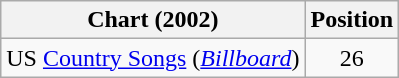<table class="wikitable sortable">
<tr>
<th scope="col">Chart (2002)</th>
<th scope="col">Position</th>
</tr>
<tr>
<td>US <a href='#'>Country Songs</a> (<em><a href='#'>Billboard</a></em>)</td>
<td align="center">26</td>
</tr>
</table>
